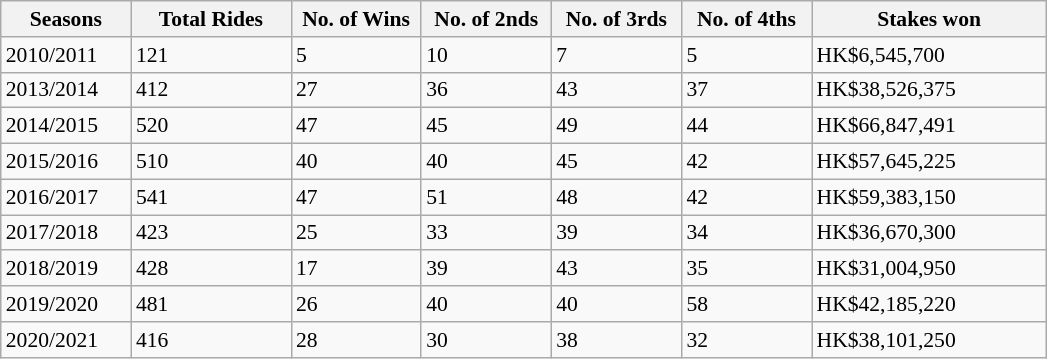<table class="wikitable sortable" style="font-size:90%;">
<tr>
<th width="80px">Seasons</th>
<th width="100px">Total Rides</th>
<th width="80px">No. of Wins</th>
<th width="80px">No. of 2nds</th>
<th width="80px">No. of 3rds</th>
<th width="80px">No. of 4ths</th>
<th width="150px">Stakes won</th>
</tr>
<tr>
<td>2010/2011</td>
<td>121</td>
<td>5</td>
<td>10</td>
<td>7</td>
<td>5</td>
<td>HK$6,545,700</td>
</tr>
<tr>
<td>2013/2014</td>
<td>412</td>
<td>27</td>
<td>36</td>
<td>43</td>
<td>37</td>
<td>HK$38,526,375</td>
</tr>
<tr>
<td>2014/2015</td>
<td>520</td>
<td>47</td>
<td>45</td>
<td>49</td>
<td>44</td>
<td>HK$66,847,491</td>
</tr>
<tr>
<td>2015/2016</td>
<td>510</td>
<td>40</td>
<td>40</td>
<td>45</td>
<td>42</td>
<td>HK$57,645,225</td>
</tr>
<tr>
<td>2016/2017</td>
<td>541</td>
<td>47</td>
<td>51</td>
<td>48</td>
<td>42</td>
<td>HK$59,383,150</td>
</tr>
<tr>
<td>2017/2018</td>
<td>423</td>
<td>25</td>
<td>33</td>
<td>39</td>
<td>34</td>
<td>HK$36,670,300</td>
</tr>
<tr>
<td>2018/2019</td>
<td>428</td>
<td>17</td>
<td>39</td>
<td>43</td>
<td>35</td>
<td>HK$31,004,950</td>
</tr>
<tr>
<td>2019/2020</td>
<td>481</td>
<td>26</td>
<td>40</td>
<td>40</td>
<td>58</td>
<td>HK$42,185,220</td>
</tr>
<tr>
<td>2020/2021</td>
<td>416</td>
<td>28</td>
<td>30</td>
<td>38</td>
<td>32</td>
<td>HK$38,101,250</td>
</tr>
</table>
